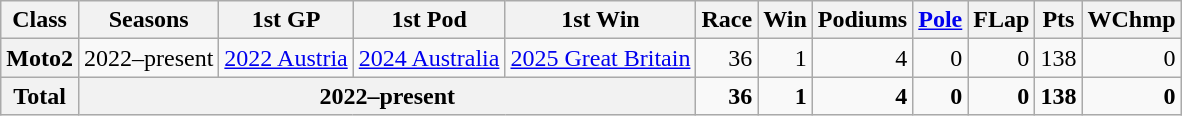<table class="wikitable" style="text-align:right;">
<tr>
<th>Class</th>
<th>Seasons</th>
<th>1st GP</th>
<th>1st Pod</th>
<th>1st Win</th>
<th>Race</th>
<th>Win</th>
<th>Podiums</th>
<th><a href='#'>Pole</a></th>
<th>FLap</th>
<th>Pts</th>
<th>WChmp</th>
</tr>
<tr>
<th>Moto2</th>
<td>2022–present</td>
<td style="text-align:left;"><a href='#'>2022 Austria</a></td>
<td style="text-align:left;"><a href='#'>2024 Australia</a></td>
<td style="text-align:left;"><a href='#'>2025 Great Britain</a></td>
<td>36</td>
<td>1</td>
<td>4</td>
<td>0</td>
<td>0</td>
<td>138</td>
<td>0</td>
</tr>
<tr>
<th>Total</th>
<th colspan=4>2022–present</th>
<td><strong>36</strong></td>
<td><strong>1</strong></td>
<td><strong>4</strong></td>
<td><strong>0</strong></td>
<td><strong>0</strong></td>
<td><strong>138</strong></td>
<td><strong>0</strong></td>
</tr>
</table>
